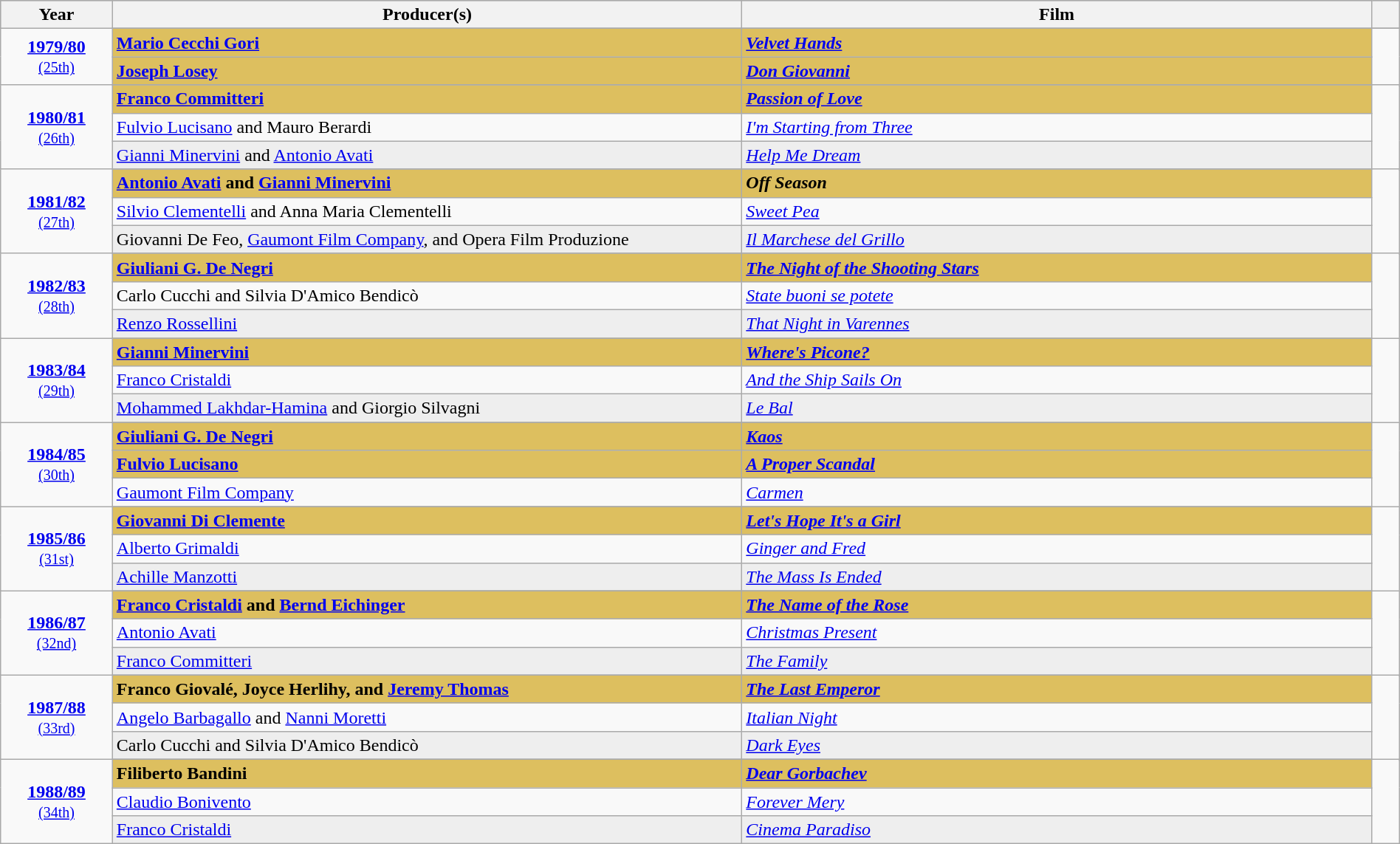<table class="wikitable" style="width:100%">
<tr bgcolor="#bebebe">
<th width="8%">Year</th>
<th width="45%">Producer(s)</th>
<th width="45%">Film</th>
<th width="2%" class="unstable"></th>
</tr>
<tr>
<td rowspan=3 style="text-align:center"><strong><a href='#'>1979/80</a></strong><br><small><a href='#'>(25th)</a></small></td>
</tr>
<tr>
<td style="background:#DDBF5F"><strong><a href='#'>Mario Cecchi Gori</a></strong></td>
<td style="background:#DDBF5F"><strong><em><a href='#'>Velvet Hands</a></em></strong></td>
<td rowspan=3 style="text-align:center"></td>
</tr>
<tr>
<td style="background:#DDBF5F"><strong><a href='#'>Joseph Losey</a></strong></td>
<td style="background:#DDBF5F"><strong><em><a href='#'>Don Giovanni</a></em></strong></td>
</tr>
<tr>
<td rowspan=4 style="text-align:center"><strong><a href='#'>1980/81</a></strong><br><small><a href='#'>(26th)</a></small></td>
</tr>
<tr>
<td style="background:#DDBF5F"><strong><a href='#'>Franco Committeri</a></strong></td>
<td style="background:#DDBF5F"><strong><em><a href='#'>Passion of Love</a></em></strong></td>
<td rowspan=4 style="text-align:center"></td>
</tr>
<tr>
<td><a href='#'>Fulvio Lucisano</a> and Mauro Berardi</td>
<td><em><a href='#'>I'm Starting from Three</a></em></td>
</tr>
<tr style="background:#eee;">
<td><a href='#'>Gianni Minervini</a> and <a href='#'>Antonio Avati</a></td>
<td><em><a href='#'>Help Me Dream</a></em></td>
</tr>
<tr>
<td rowspan=4 style="text-align:center"><strong><a href='#'>1981/82</a></strong><br><small><a href='#'>(27th)</a></small></td>
</tr>
<tr>
<td style="background:#DDBF5F"><strong><a href='#'>Antonio Avati</a> and <a href='#'>Gianni Minervini</a></strong></td>
<td style="background:#DDBF5F"><strong><em>Off Season</em></strong></td>
<td rowspan=4 style="text-align:center"></td>
</tr>
<tr>
<td><a href='#'>Silvio Clementelli</a> and Anna Maria Clementelli</td>
<td><em><a href='#'>Sweet Pea</a></em></td>
</tr>
<tr style="background:#eee;">
<td>Giovanni De Feo, <a href='#'>Gaumont Film Company</a>, and Opera Film Produzione</td>
<td><em><a href='#'>Il Marchese del Grillo</a></em></td>
</tr>
<tr>
<td rowspan=4 style="text-align:center"><strong><a href='#'>1982/83</a></strong><br><small><a href='#'>(28th)</a></small></td>
</tr>
<tr>
<td style="background:#DDBF5F"><strong><a href='#'>Giuliani G. De Negri</a></strong></td>
<td style="background:#DDBF5F"><strong><em><a href='#'>The Night of the Shooting Stars</a></em></strong></td>
<td rowspan=4 style="text-align:center"></td>
</tr>
<tr>
<td>Carlo Cucchi and Silvia D'Amico Bendicò</td>
<td><em><a href='#'>State buoni se potete</a></em></td>
</tr>
<tr style="background:#eee;">
<td><a href='#'>Renzo Rossellini</a></td>
<td><em><a href='#'>That Night in Varennes</a></em></td>
</tr>
<tr>
<td rowspan=4 style="text-align:center"><strong><a href='#'>1983/84</a></strong><br><small><a href='#'>(29th)</a></small></td>
</tr>
<tr>
<td style="background:#DDBF5F"><strong><a href='#'>Gianni Minervini</a></strong></td>
<td style="background:#DDBF5F"><strong><em><a href='#'>Where's Picone?</a></em></strong></td>
<td rowspan=4 style="text-align:center"></td>
</tr>
<tr>
<td><a href='#'>Franco Cristaldi</a></td>
<td><em><a href='#'>And the Ship Sails On</a></em></td>
</tr>
<tr style="background:#eee;">
<td><a href='#'>Mohammed Lakhdar-Hamina</a> and Giorgio Silvagni</td>
<td><em><a href='#'>Le Bal</a></em></td>
</tr>
<tr>
<td rowspan=4 style="text-align:center"><strong><a href='#'>1984/85</a></strong><br><small><a href='#'>(30th)</a></small></td>
</tr>
<tr>
<td style="background:#DDBF5F"><strong><a href='#'>Giuliani G. De Negri</a></strong></td>
<td style="background:#DDBF5F"><strong><em><a href='#'>Kaos</a></em></strong></td>
<td rowspan=4 style="text-align:center"></td>
</tr>
<tr>
<td style="background:#DDBF5F"><strong><a href='#'>Fulvio Lucisano</a></strong></td>
<td style="background:#DDBF5F"><strong><em><a href='#'>A Proper Scandal</a></em></strong></td>
</tr>
<tr>
<td><a href='#'>Gaumont Film Company</a></td>
<td><em><a href='#'>Carmen</a></em></td>
</tr>
<tr>
<td rowspan=4 style="text-align:center"><strong><a href='#'>1985/86</a></strong><br><small><a href='#'>(31st)</a></small></td>
</tr>
<tr>
<td style="background:#DDBF5F"><strong><a href='#'>Giovanni Di Clemente</a></strong></td>
<td style="background:#DDBF5F"><strong><em><a href='#'>Let's Hope It's a Girl</a></em></strong></td>
<td rowspan=4 style="text-align:center"></td>
</tr>
<tr>
<td><a href='#'>Alberto Grimaldi</a></td>
<td><em><a href='#'>Ginger and Fred</a></em></td>
</tr>
<tr style="background:#eee;">
<td><a href='#'>Achille Manzotti</a></td>
<td><em><a href='#'>The Mass Is Ended</a></em></td>
</tr>
<tr>
<td rowspan=4 style="text-align:center"><strong><a href='#'>1986/87</a></strong><br><small><a href='#'>(32nd)</a></small></td>
</tr>
<tr>
<td style="background:#DDBF5F"><strong><a href='#'>Franco Cristaldi</a> and <a href='#'>Bernd Eichinger</a></strong></td>
<td style="background:#DDBF5F"><strong><em><a href='#'>The Name of the Rose</a></em></strong></td>
<td rowspan=4 style="text-align:center"></td>
</tr>
<tr>
<td><a href='#'>Antonio Avati</a></td>
<td><em><a href='#'>Christmas Present</a></em></td>
</tr>
<tr style="background:#eee;">
<td><a href='#'>Franco Committeri</a></td>
<td><em><a href='#'>The Family</a></em></td>
</tr>
<tr>
<td rowspan=4 style="text-align:center"><strong><a href='#'>1987/88</a></strong><br><small><a href='#'>(33rd)</a></small></td>
</tr>
<tr>
<td style="background:#DDBF5F"><strong>Franco Giovalé, Joyce Herlihy, and <a href='#'>Jeremy Thomas</a></strong></td>
<td style="background:#DDBF5F"><strong><em><a href='#'>The Last Emperor</a></em></strong></td>
<td rowspan=4 style="text-align:center"></td>
</tr>
<tr>
<td><a href='#'>Angelo Barbagallo</a> and <a href='#'>Nanni Moretti</a></td>
<td><em><a href='#'>Italian Night</a></em></td>
</tr>
<tr style="background:#eee;">
<td>Carlo Cucchi and Silvia D'Amico Bendicò</td>
<td><em><a href='#'>Dark Eyes</a></em></td>
</tr>
<tr>
<td rowspan=4 style="text-align:center"><strong><a href='#'>1988/89</a></strong><br><small><a href='#'>(34th)</a></small></td>
</tr>
<tr>
<td style="background:#DDBF5F"><strong>Filiberto Bandini</strong></td>
<td style="background:#DDBF5F"><strong><em><a href='#'>Dear Gorbachev</a></em></strong></td>
<td rowspan=4 style="text-align:center"></td>
</tr>
<tr>
<td><a href='#'>Claudio Bonivento</a></td>
<td><em><a href='#'>Forever Mery</a></em></td>
</tr>
<tr style="background:#eee;">
<td><a href='#'>Franco Cristaldi</a></td>
<td><em><a href='#'>Cinema Paradiso</a></em></td>
</tr>
</table>
